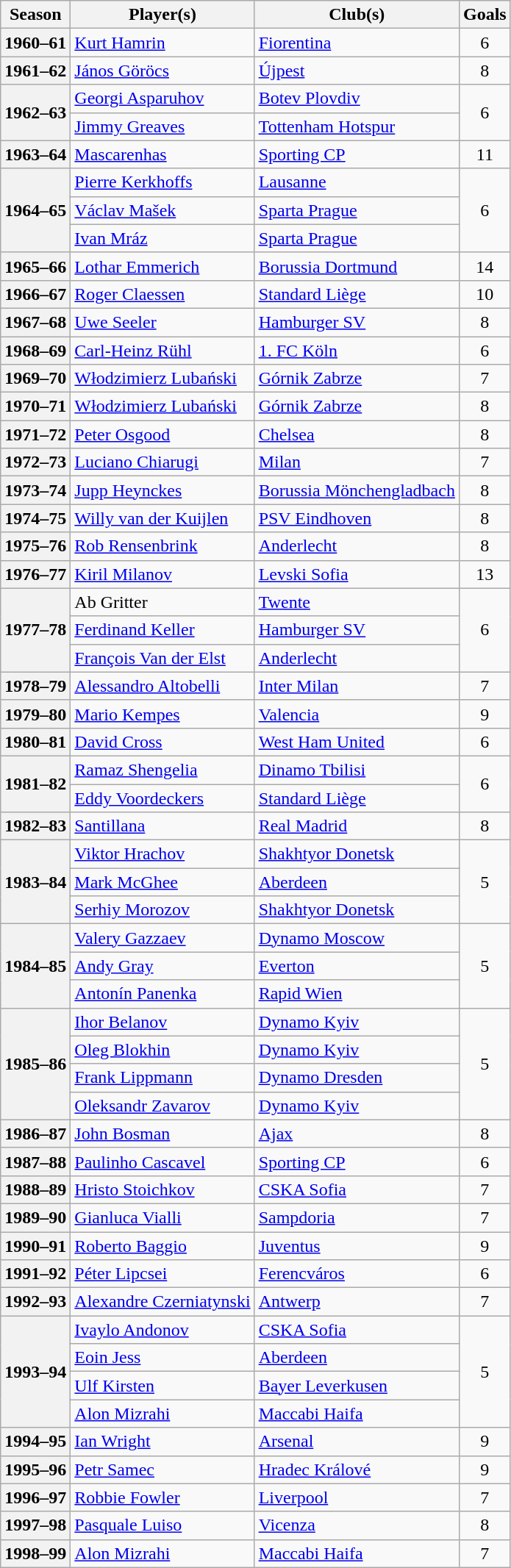<table class="wikitable">
<tr>
<th>Season</th>
<th>Player(s)</th>
<th>Club(s)</th>
<th>Goals</th>
</tr>
<tr>
<th>1960–61</th>
<td> <a href='#'>Kurt Hamrin</a></td>
<td> <a href='#'>Fiorentina</a></td>
<td style="text-align:center;">6</td>
</tr>
<tr>
<th>1961–62</th>
<td> <a href='#'>János Göröcs</a></td>
<td> <a href='#'>Újpest</a></td>
<td style="text-align:center;">8</td>
</tr>
<tr>
<th rowspan=2 valign="middle">1962–63</th>
<td> <a href='#'>Georgi Asparuhov</a></td>
<td> <a href='#'>Botev Plovdiv</a></td>
<td rowspan=2 style="text-align:center;">6</td>
</tr>
<tr>
<td> <a href='#'>Jimmy Greaves</a></td>
<td> <a href='#'>Tottenham Hotspur</a></td>
</tr>
<tr>
<th>1963–64</th>
<td> <a href='#'>Mascarenhas</a></td>
<td> <a href='#'>Sporting CP</a></td>
<td style="text-align:center;">11</td>
</tr>
<tr>
<th rowspan=3 valign="middle">1964–65</th>
<td> <a href='#'>Pierre Kerkhoffs</a></td>
<td> <a href='#'>Lausanne</a></td>
<td rowspan=3 style="text-align:center;">6</td>
</tr>
<tr>
<td> <a href='#'>Václav Mašek</a></td>
<td> <a href='#'>Sparta Prague</a></td>
</tr>
<tr>
<td> <a href='#'>Ivan Mráz</a></td>
<td> <a href='#'>Sparta Prague</a></td>
</tr>
<tr>
<th>1965–66</th>
<td> <a href='#'>Lothar Emmerich</a></td>
<td> <a href='#'>Borussia Dortmund</a></td>
<td style="text-align:center;">14</td>
</tr>
<tr>
<th>1966–67</th>
<td> <a href='#'>Roger Claessen</a></td>
<td> <a href='#'>Standard Liège</a></td>
<td style="text-align:center;">10</td>
</tr>
<tr>
<th>1967–68</th>
<td> <a href='#'>Uwe Seeler</a></td>
<td> <a href='#'>Hamburger SV</a></td>
<td style="text-align:center;">8</td>
</tr>
<tr>
<th>1968–69</th>
<td> <a href='#'>Carl-Heinz Rühl</a></td>
<td> <a href='#'>1. FC Köln</a></td>
<td style="text-align:center;">6</td>
</tr>
<tr>
<th>1969–70</th>
<td> <a href='#'>Włodzimierz Lubański</a></td>
<td> <a href='#'>Górnik Zabrze</a></td>
<td style="text-align:center;">7</td>
</tr>
<tr>
<th>1970–71</th>
<td> <a href='#'>Włodzimierz Lubański</a></td>
<td> <a href='#'>Górnik Zabrze</a></td>
<td style="text-align:center;">8</td>
</tr>
<tr>
<th>1971–72</th>
<td> <a href='#'>Peter Osgood</a></td>
<td> <a href='#'>Chelsea</a></td>
<td style="text-align:center;">8</td>
</tr>
<tr>
<th>1972–73</th>
<td> <a href='#'>Luciano Chiarugi</a></td>
<td> <a href='#'>Milan</a></td>
<td style="text-align:center;">7</td>
</tr>
<tr>
<th>1973–74</th>
<td> <a href='#'>Jupp Heynckes</a></td>
<td> <a href='#'>Borussia Mönchengladbach</a></td>
<td style="text-align:center;">8</td>
</tr>
<tr>
<th>1974–75</th>
<td> <a href='#'>Willy van der Kuijlen</a></td>
<td> <a href='#'>PSV Eindhoven</a></td>
<td style="text-align:center;">8</td>
</tr>
<tr>
<th>1975–76</th>
<td> <a href='#'>Rob Rensenbrink</a></td>
<td> <a href='#'>Anderlecht</a></td>
<td style="text-align:center;">8</td>
</tr>
<tr>
<th>1976–77</th>
<td> <a href='#'>Kiril Milanov</a></td>
<td> <a href='#'>Levski Sofia</a></td>
<td style="text-align:center;">13</td>
</tr>
<tr>
<th rowspan=3 valign="middle">1977–78</th>
<td> Ab Gritter</td>
<td> <a href='#'>Twente</a></td>
<td rowspan=3 style="text-align:center;">6</td>
</tr>
<tr>
<td> <a href='#'>Ferdinand Keller</a></td>
<td> <a href='#'>Hamburger SV</a></td>
</tr>
<tr>
<td> <a href='#'>François Van der Elst</a></td>
<td> <a href='#'>Anderlecht</a></td>
</tr>
<tr>
<th>1978–79</th>
<td> <a href='#'>Alessandro Altobelli</a></td>
<td> <a href='#'>Inter Milan</a></td>
<td style="text-align:center;">7</td>
</tr>
<tr>
<th>1979–80</th>
<td> <a href='#'>Mario Kempes</a></td>
<td> <a href='#'>Valencia</a></td>
<td style="text-align:center;">9</td>
</tr>
<tr>
<th>1980–81</th>
<td> <a href='#'>David Cross</a></td>
<td> <a href='#'>West Ham United</a></td>
<td style="text-align:center;">6</td>
</tr>
<tr>
<th rowspan=2 valign="middle">1981–82</th>
<td> <a href='#'>Ramaz Shengelia</a></td>
<td> <a href='#'>Dinamo Tbilisi</a></td>
<td rowspan=2 style="text-align:center;">6</td>
</tr>
<tr>
<td> <a href='#'>Eddy Voordeckers</a></td>
<td> <a href='#'>Standard Liège</a></td>
</tr>
<tr>
<th>1982–83</th>
<td> <a href='#'>Santillana</a></td>
<td> <a href='#'>Real Madrid</a></td>
<td style="text-align:center;">8</td>
</tr>
<tr>
<th rowspan=3 valign="middle">1983–84</th>
<td> <a href='#'>Viktor Hrachov</a></td>
<td> <a href='#'>Shakhtyor Donetsk</a></td>
<td rowspan=3 style="text-align:center;">5</td>
</tr>
<tr>
<td> <a href='#'>Mark McGhee</a></td>
<td> <a href='#'>Aberdeen</a></td>
</tr>
<tr>
<td> <a href='#'>Serhiy Morozov</a></td>
<td> <a href='#'>Shakhtyor Donetsk</a></td>
</tr>
<tr>
<th rowspan=3 valign="middle">1984–85</th>
<td> <a href='#'>Valery Gazzaev</a></td>
<td> <a href='#'>Dynamo Moscow</a></td>
<td rowspan=3 style="text-align:center;">5</td>
</tr>
<tr>
<td> <a href='#'>Andy Gray</a></td>
<td> <a href='#'>Everton</a></td>
</tr>
<tr>
<td> <a href='#'>Antonín Panenka</a></td>
<td> <a href='#'>Rapid Wien</a></td>
</tr>
<tr>
<th rowspan=4 valign="middle">1985–86</th>
<td> <a href='#'>Ihor Belanov</a></td>
<td> <a href='#'>Dynamo Kyiv</a></td>
<td rowspan=4 style="text-align:center;">5</td>
</tr>
<tr>
<td> <a href='#'>Oleg Blokhin</a></td>
<td> <a href='#'>Dynamo Kyiv</a></td>
</tr>
<tr>
<td> <a href='#'>Frank Lippmann</a></td>
<td> <a href='#'>Dynamo Dresden</a></td>
</tr>
<tr>
<td> <a href='#'>Oleksandr Zavarov</a></td>
<td> <a href='#'>Dynamo Kyiv</a></td>
</tr>
<tr>
<th>1986–87</th>
<td> <a href='#'>John Bosman</a></td>
<td> <a href='#'>Ajax</a></td>
<td style="text-align:center;">8</td>
</tr>
<tr>
<th>1987–88</th>
<td> <a href='#'>Paulinho Cascavel</a></td>
<td> <a href='#'>Sporting CP</a></td>
<td style="text-align:center;">6</td>
</tr>
<tr>
<th>1988–89</th>
<td> <a href='#'>Hristo Stoichkov</a></td>
<td> <a href='#'>CSKA Sofia</a></td>
<td style="text-align:center;">7</td>
</tr>
<tr>
<th>1989–90</th>
<td> <a href='#'>Gianluca Vialli</a></td>
<td> <a href='#'>Sampdoria</a></td>
<td style="text-align:center;">7</td>
</tr>
<tr>
<th>1990–91</th>
<td> <a href='#'>Roberto Baggio</a></td>
<td> <a href='#'>Juventus</a></td>
<td style="text-align:center;">9</td>
</tr>
<tr>
<th>1991–92</th>
<td> <a href='#'>Péter Lipcsei</a></td>
<td> <a href='#'>Ferencváros</a></td>
<td style="text-align:center;">6</td>
</tr>
<tr>
<th>1992–93</th>
<td> <a href='#'>Alexandre Czerniatynski</a></td>
<td> <a href='#'>Antwerp</a></td>
<td style="text-align:center;">7</td>
</tr>
<tr>
<th rowspan=4 valign="middle">1993–94</th>
<td> <a href='#'>Ivaylo Andonov</a></td>
<td> <a href='#'>CSKA Sofia</a></td>
<td rowspan=4 style="text-align:center;">5</td>
</tr>
<tr>
<td> <a href='#'>Eoin Jess</a></td>
<td> <a href='#'>Aberdeen</a></td>
</tr>
<tr>
<td> <a href='#'>Ulf Kirsten</a></td>
<td> <a href='#'>Bayer Leverkusen</a></td>
</tr>
<tr>
<td> <a href='#'>Alon Mizrahi</a></td>
<td> <a href='#'>Maccabi Haifa</a></td>
</tr>
<tr>
<th>1994–95</th>
<td> <a href='#'>Ian Wright</a></td>
<td> <a href='#'>Arsenal</a></td>
<td style="text-align:center;">9</td>
</tr>
<tr>
<th>1995–96</th>
<td> <a href='#'>Petr Samec</a></td>
<td> <a href='#'>Hradec Králové</a></td>
<td style="text-align:center;">9</td>
</tr>
<tr>
<th>1996–97</th>
<td> <a href='#'>Robbie Fowler</a></td>
<td> <a href='#'>Liverpool</a></td>
<td style="text-align:center;">7</td>
</tr>
<tr>
<th>1997–98</th>
<td> <a href='#'>Pasquale Luiso</a></td>
<td> <a href='#'>Vicenza</a></td>
<td style="text-align:center;">8</td>
</tr>
<tr>
<th>1998–99</th>
<td> <a href='#'>Alon Mizrahi</a></td>
<td> <a href='#'>Maccabi Haifa</a></td>
<td style="text-align:center;">7</td>
</tr>
</table>
